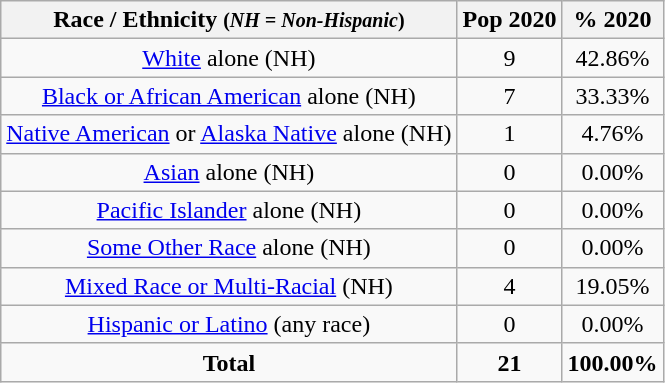<table class="wikitable" style="text-align:center;">
<tr>
<th>Race / Ethnicity <small>(<em>NH = Non-Hispanic</em>)</small></th>
<th>Pop 2020</th>
<th>% 2020</th>
</tr>
<tr>
<td><a href='#'>White</a> alone (NH)</td>
<td>9</td>
<td>42.86%</td>
</tr>
<tr>
<td><a href='#'>Black or African American</a> alone (NH)</td>
<td>7</td>
<td>33.33%</td>
</tr>
<tr>
<td><a href='#'>Native American</a> or <a href='#'>Alaska Native</a> alone (NH)</td>
<td>1</td>
<td>4.76%</td>
</tr>
<tr>
<td><a href='#'>Asian</a> alone (NH)</td>
<td>0</td>
<td>0.00%</td>
</tr>
<tr>
<td><a href='#'>Pacific Islander</a> alone (NH)</td>
<td>0</td>
<td>0.00%</td>
</tr>
<tr>
<td><a href='#'>Some Other Race</a> alone (NH)</td>
<td>0</td>
<td>0.00%</td>
</tr>
<tr>
<td><a href='#'>Mixed Race or Multi-Racial</a> (NH)</td>
<td>4</td>
<td>19.05%</td>
</tr>
<tr>
<td><a href='#'>Hispanic or Latino</a> (any race)</td>
<td>0</td>
<td>0.00%</td>
</tr>
<tr>
<td><strong>Total</strong></td>
<td><strong>21</strong></td>
<td><strong>100.00%</strong></td>
</tr>
</table>
